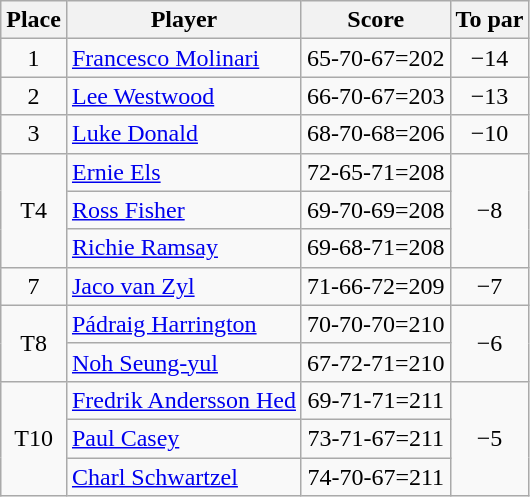<table class="wikitable">
<tr>
<th>Place</th>
<th>Player</th>
<th>Score</th>
<th>To par</th>
</tr>
<tr>
<td align=center>1</td>
<td> <a href='#'>Francesco Molinari</a></td>
<td align=center>65-70-67=202</td>
<td align=center>−14</td>
</tr>
<tr>
<td align=center>2</td>
<td> <a href='#'>Lee Westwood</a></td>
<td align=center>66-70-67=203</td>
<td align=center>−13</td>
</tr>
<tr>
<td align=center>3</td>
<td> <a href='#'>Luke Donald</a></td>
<td align=center>68-70-68=206</td>
<td align=center>−10</td>
</tr>
<tr>
<td rowspan="3" align=center>T4</td>
<td> <a href='#'>Ernie Els</a></td>
<td align=center>72-65-71=208</td>
<td rowspan="3" align=center>−8</td>
</tr>
<tr>
<td> <a href='#'>Ross Fisher</a></td>
<td align=center>69-70-69=208</td>
</tr>
<tr>
<td> <a href='#'>Richie Ramsay</a></td>
<td align=center>69-68-71=208</td>
</tr>
<tr>
<td align=center>7</td>
<td> <a href='#'>Jaco van Zyl</a></td>
<td align=center>71-66-72=209</td>
<td align=center>−7</td>
</tr>
<tr>
<td rowspan="2" align=center>T8</td>
<td> <a href='#'>Pádraig Harrington</a></td>
<td align=center>70-70-70=210</td>
<td rowspan="2" align=center>−6</td>
</tr>
<tr>
<td> <a href='#'>Noh Seung-yul</a></td>
<td align=center>67-72-71=210</td>
</tr>
<tr>
<td rowspan="3" align=center>T10</td>
<td> <a href='#'>Fredrik Andersson Hed</a></td>
<td align=center>69-71-71=211</td>
<td rowspan="3" align=center>−5</td>
</tr>
<tr>
<td> <a href='#'>Paul Casey</a></td>
<td align=center>73-71-67=211</td>
</tr>
<tr>
<td> <a href='#'>Charl Schwartzel</a></td>
<td align=center>74-70-67=211</td>
</tr>
</table>
